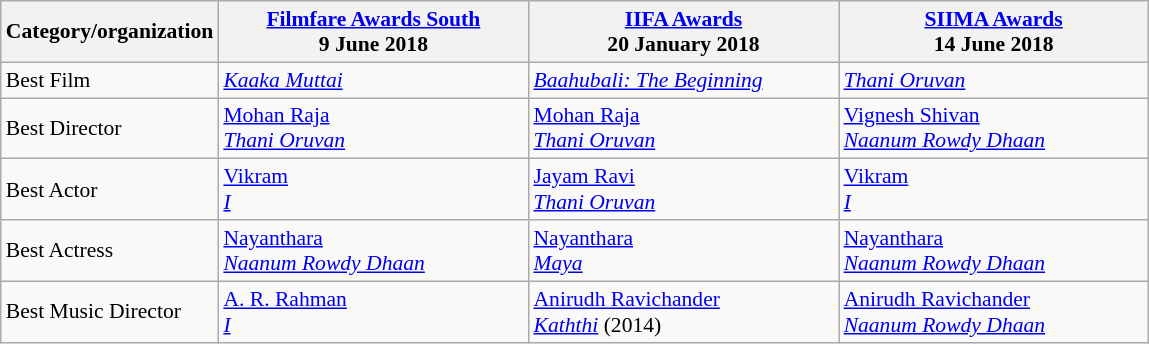<table class="wikitable" style="font-size: 90%;">
<tr>
<th style="width:20px;">Category/organization</th>
<th style="width:200px;"><a href='#'>Filmfare Awards South</a><br>9 June 2018</th>
<th style="width:200px;"><a href='#'>IIFA Awards</a><br>20 January 2018</th>
<th style="width:200px;"><a href='#'>SIIMA Awards</a><br>14 June 2018</th>
</tr>
<tr>
<td>Best Film</td>
<td><em><a href='#'>Kaaka Muttai</a></em></td>
<td><em><a href='#'>Baahubali: The Beginning</a></em></td>
<td><em><a href='#'>Thani Oruvan</a></em></td>
</tr>
<tr>
<td>Best Director</td>
<td><a href='#'>Mohan Raja</a><br><em><a href='#'>Thani Oruvan</a></em></td>
<td><a href='#'>Mohan Raja</a><br><em><a href='#'>Thani Oruvan</a></em></td>
<td><a href='#'>Vignesh Shivan</a><br><em><a href='#'>Naanum Rowdy Dhaan</a></em></td>
</tr>
<tr>
<td>Best Actor</td>
<td><a href='#'>Vikram</a><br><em><a href='#'>I</a></em></td>
<td><a href='#'>Jayam Ravi</a><br><em><a href='#'>Thani Oruvan</a></em></td>
<td><a href='#'>Vikram</a><br><em><a href='#'>I</a></em></td>
</tr>
<tr>
<td>Best Actress</td>
<td><a href='#'>Nayanthara</a><br><em><a href='#'>Naanum Rowdy Dhaan</a></em></td>
<td><a href='#'>Nayanthara</a><br><em><a href='#'>Maya</a></em></td>
<td><a href='#'>Nayanthara</a><br><em><a href='#'>Naanum Rowdy Dhaan</a></em></td>
</tr>
<tr>
<td>Best Music Director</td>
<td><a href='#'>A. R. Rahman</a><br><em><a href='#'>I</a></em></td>
<td><a href='#'>Anirudh Ravichander</a><br><em><a href='#'>Kaththi</a></em> (2014)</td>
<td><a href='#'>Anirudh Ravichander</a><br><em><a href='#'>Naanum Rowdy Dhaan</a></em></td>
</tr>
</table>
